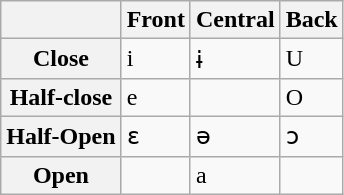<table class="wikitable">
<tr>
<th></th>
<th>Front</th>
<th>Central</th>
<th>Back</th>
</tr>
<tr>
<th>Close</th>
<td>i</td>
<td>ɨ</td>
<td>U</td>
</tr>
<tr>
<th>Half-close</th>
<td>e</td>
<td></td>
<td>O</td>
</tr>
<tr>
<th>Half-Open</th>
<td>ɛ</td>
<td>ə</td>
<td>ɔ</td>
</tr>
<tr>
<th>Open</th>
<td></td>
<td>a</td>
<td></td>
</tr>
</table>
